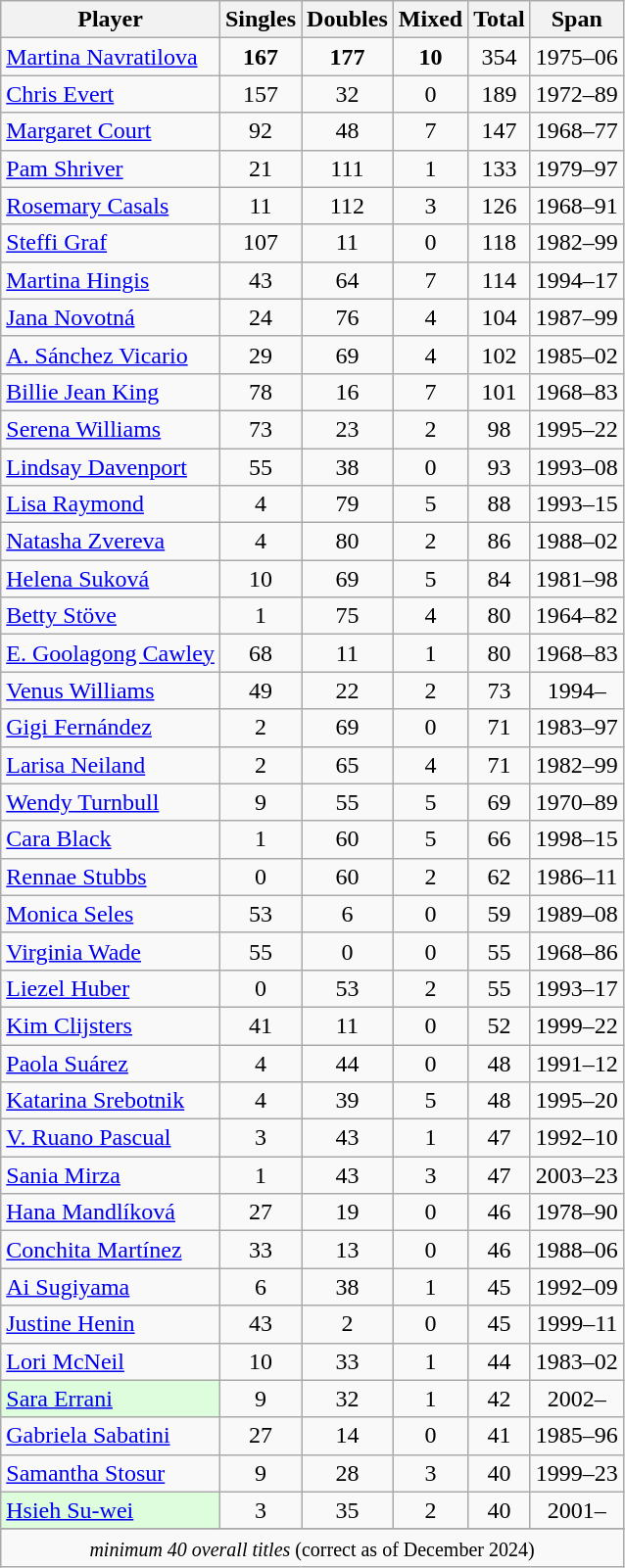<table class="wikitable sortable" style="text-align:center; display:inline-table;">
<tr>
<th>Player</th>
<th>Singles</th>
<th>Doubles</th>
<th>Mixed</th>
<th>Total</th>
<th>Span</th>
</tr>
<tr>
<td style="text-align:left;"> <a href='#'>Martina Navratilova</a></td>
<td><strong>167</strong></td>
<td><strong>177</strong></td>
<td><strong>10</strong></td>
<td>354</td>
<td>1975–06</td>
</tr>
<tr>
<td style="text-align:left;"> <a href='#'>Chris Evert</a></td>
<td>157</td>
<td>32</td>
<td>0</td>
<td>189</td>
<td>1972–89</td>
</tr>
<tr>
<td style="text-align:left;"> <a href='#'>Margaret Court</a></td>
<td>92</td>
<td>48</td>
<td>7</td>
<td>147</td>
<td>1968–77</td>
</tr>
<tr>
<td style="text-align:left;"> <a href='#'>Pam Shriver</a></td>
<td>21</td>
<td>111</td>
<td>1</td>
<td>133</td>
<td>1979–97</td>
</tr>
<tr>
<td style="text-align:left;"> <a href='#'>Rosemary Casals</a></td>
<td>11</td>
<td>112</td>
<td>3</td>
<td>126</td>
<td>1968–91</td>
</tr>
<tr>
<td style="text-align:left;"> <a href='#'>Steffi Graf</a></td>
<td>107</td>
<td>11</td>
<td>0</td>
<td>118</td>
<td>1982–99</td>
</tr>
<tr>
<td style="text-align:left;"> <a href='#'>Martina Hingis</a></td>
<td>43</td>
<td>64</td>
<td>7</td>
<td>114</td>
<td>1994–17</td>
</tr>
<tr>
<td style="text-align:left;"> <a href='#'>Jana Novotná</a></td>
<td>24</td>
<td>76</td>
<td>4</td>
<td>104</td>
<td>1987–99</td>
</tr>
<tr>
<td style="text-align:left;"> <a href='#'>A. Sánchez Vicario</a></td>
<td>29</td>
<td>69</td>
<td>4</td>
<td>102</td>
<td>1985–02</td>
</tr>
<tr>
<td style="text-align:left;"> <a href='#'>Billie Jean King</a></td>
<td>78</td>
<td>16</td>
<td>7</td>
<td>101</td>
<td>1968–83</td>
</tr>
<tr>
<td style="text-align:left; "> <a href='#'>Serena Williams</a></td>
<td>73</td>
<td>23</td>
<td>2</td>
<td>98</td>
<td>1995–22</td>
</tr>
<tr>
<td style="text-align:left;"> <a href='#'>Lindsay Davenport</a></td>
<td>55</td>
<td>38</td>
<td>0</td>
<td>93</td>
<td>1993–08</td>
</tr>
<tr>
<td style="text-align:left;"> <a href='#'>Lisa Raymond</a></td>
<td>4</td>
<td>79</td>
<td>5</td>
<td>88</td>
<td>1993–15</td>
</tr>
<tr>
<td style="text-align:left;"> <a href='#'>Natasha Zvereva</a></td>
<td>4</td>
<td>80</td>
<td>2</td>
<td>86</td>
<td>1988–02</td>
</tr>
<tr>
<td style="text-align:left;"> <a href='#'>Helena Suková</a></td>
<td>10</td>
<td>69</td>
<td>5</td>
<td>84</td>
<td>1981–98</td>
</tr>
<tr>
<td style="text-align:left;"> <a href='#'>Betty Stöve</a></td>
<td>1</td>
<td>75</td>
<td>4</td>
<td>80</td>
<td>1964–82</td>
</tr>
<tr>
<td style="text-align:left;"> <a href='#'>E. Goolagong Cawley</a></td>
<td>68</td>
<td>11</td>
<td>1</td>
<td>80</td>
<td>1968–83</td>
</tr>
<tr>
<td style="text-align:left;"> <a href='#'>Venus Williams</a></td>
<td>49</td>
<td>22</td>
<td>2</td>
<td>73</td>
<td>1994–</td>
</tr>
<tr>
<td style="text-align:left;"> <a href='#'>Gigi Fernández</a></td>
<td>2</td>
<td>69</td>
<td>0</td>
<td>71</td>
<td>1983–97</td>
</tr>
<tr>
<td style="text-align:left;"> <a href='#'>Larisa Neiland</a></td>
<td>2</td>
<td>65</td>
<td>4</td>
<td>71</td>
<td>1982–99</td>
</tr>
<tr>
<td style="text-align:left;"> <a href='#'>Wendy Turnbull</a></td>
<td>9</td>
<td>55</td>
<td>5</td>
<td>69</td>
<td>1970–89</td>
</tr>
<tr>
<td style="text-align:left;"> <a href='#'>Cara Black</a></td>
<td>1</td>
<td>60</td>
<td>5</td>
<td>66</td>
<td>1998–15</td>
</tr>
<tr>
<td style="text-align:left;"> <a href='#'>Rennae Stubbs</a></td>
<td>0</td>
<td>60</td>
<td>2</td>
<td>62</td>
<td>1986–11</td>
</tr>
<tr>
<td style="text-align:left;"> <a href='#'>Monica Seles</a></td>
<td>53</td>
<td>6</td>
<td>0</td>
<td>59</td>
<td>1989–08</td>
</tr>
<tr>
<td style="text-align:left;"> <a href='#'>Virginia Wade</a></td>
<td>55</td>
<td>0</td>
<td>0</td>
<td>55</td>
<td>1968–86</td>
</tr>
<tr>
<td style="text-align:left;"> <a href='#'>Liezel Huber</a></td>
<td>0</td>
<td>53</td>
<td>2</td>
<td>55</td>
<td>1993–17</td>
</tr>
<tr>
<td style="text-align:left;"> <a href='#'>Kim Clijsters</a></td>
<td>41</td>
<td>11</td>
<td>0</td>
<td>52</td>
<td>1999–22</td>
</tr>
<tr>
<td style="text-align:left;"> <a href='#'>Paola Suárez</a></td>
<td>4</td>
<td>44</td>
<td>0</td>
<td>48</td>
<td>1991–12</td>
</tr>
<tr>
<td style="text-align:left; "> <a href='#'>Katarina Srebotnik</a></td>
<td>4</td>
<td>39</td>
<td>5</td>
<td>48</td>
<td>1995–20</td>
</tr>
<tr>
<td style="text-align:left;"> <a href='#'>V. Ruano Pascual</a></td>
<td>3</td>
<td>43</td>
<td>1</td>
<td>47</td>
<td>1992–10</td>
</tr>
<tr>
<td style="text-align:left;"> <a href='#'>Sania Mirza</a></td>
<td>1</td>
<td>43</td>
<td>3</td>
<td>47</td>
<td>2003–23</td>
</tr>
<tr>
<td style="text-align:left;"> <a href='#'>Hana Mandlíková</a></td>
<td>27</td>
<td>19</td>
<td>0</td>
<td>46</td>
<td>1978–90</td>
</tr>
<tr>
<td style="text-align:left;"> <a href='#'>Conchita Martínez</a></td>
<td>33</td>
<td>13</td>
<td>0</td>
<td>46</td>
<td>1988–06</td>
</tr>
<tr>
<td style="text-align:left;"> <a href='#'>Ai Sugiyama</a></td>
<td>6</td>
<td>38</td>
<td>1</td>
<td>45</td>
<td>1992–09</td>
</tr>
<tr>
<td style="text-align:left;"> <a href='#'>Justine Henin</a></td>
<td>43</td>
<td>2</td>
<td>0</td>
<td>45</td>
<td>1999–11</td>
</tr>
<tr>
<td style="text-align:left;"> <a href='#'>Lori McNeil</a></td>
<td>10</td>
<td>33</td>
<td>1</td>
<td>44</td>
<td>1983–02</td>
</tr>
<tr>
<td style="text-align:left; background:#ddfddd;"> <a href='#'>Sara Errani</a></td>
<td>9</td>
<td>32</td>
<td>1</td>
<td>42</td>
<td>2002–</td>
</tr>
<tr>
<td style="text-align:left;"> <a href='#'>Gabriela Sabatini</a></td>
<td>27</td>
<td>14</td>
<td>0</td>
<td>41</td>
<td>1985–96</td>
</tr>
<tr>
<td style="text-align:left;"> <a href='#'>Samantha Stosur</a></td>
<td>9</td>
<td>28</td>
<td>3</td>
<td>40</td>
<td>1999–23</td>
</tr>
<tr>
<td style="text-align:left; background:#ddfddd;"> <a href='#'>Hsieh Su-wei</a></td>
<td>3</td>
<td>35</td>
<td>2</td>
<td>40</td>
<td>2001–</td>
</tr>
<tr>
</tr>
<tr>
<td colspan=6 style="text-align: center;"><small><em>minimum 40 overall titles</em> (correct as of December 2024)</small></td>
</tr>
</table>
